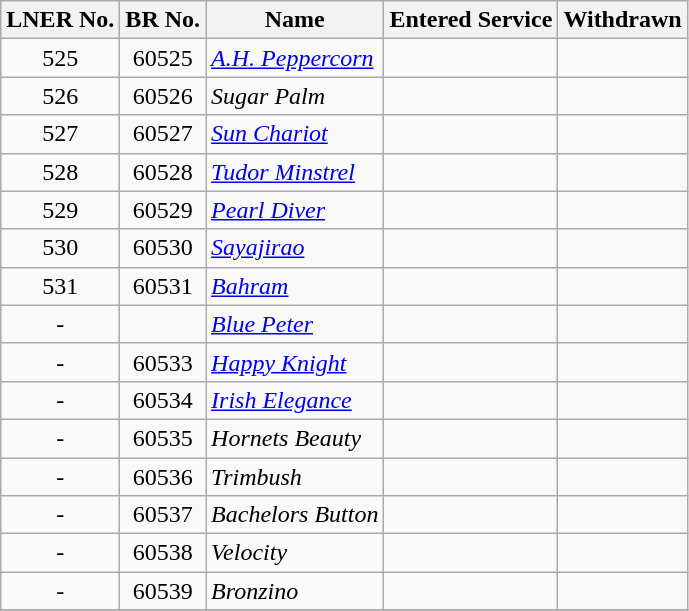<table class="wikitable sortable" style=text-align:center>
<tr>
<th>LNER No.</th>
<th>BR No.</th>
<th>Name</th>
<th>Entered Service</th>
<th>Withdrawn</th>
</tr>
<tr>
<td>525</td>
<td>60525</td>
<td align=left><em><a href='#'>A.H. Peppercorn</a></em></td>
<td align=right></td>
<td align=right></td>
</tr>
<tr>
<td>526</td>
<td>60526</td>
<td align=left><em>Sugar Palm</em></td>
<td align=right></td>
<td align=right></td>
</tr>
<tr>
<td>527</td>
<td>60527</td>
<td align=left><em><a href='#'>Sun Chariot</a></em></td>
<td align=right></td>
<td align=right></td>
</tr>
<tr>
<td>528</td>
<td>60528</td>
<td align=left><em><a href='#'>Tudor Minstrel</a></em></td>
<td align=right></td>
<td align=right></td>
</tr>
<tr>
<td>529</td>
<td>60529</td>
<td align=left><em><a href='#'>Pearl Diver</a></em></td>
<td align=right></td>
<td align=right></td>
</tr>
<tr>
<td>530</td>
<td>60530</td>
<td align=left><em><a href='#'>Sayajirao</a></em></td>
<td align=right></td>
<td align=right></td>
</tr>
<tr>
<td>531</td>
<td>60531</td>
<td align=left><em><a href='#'>Bahram</a></em></td>
<td align=right></td>
<td align=right></td>
</tr>
<tr>
<td>-</td>
<td></td>
<td align=left><em><a href='#'>Blue Peter</a></em></td>
<td align=right></td>
<td align=right></td>
</tr>
<tr>
<td>-</td>
<td>60533</td>
<td align=left><em><a href='#'>Happy Knight</a></em></td>
<td align=right></td>
<td align=right></td>
</tr>
<tr>
<td>-</td>
<td>60534</td>
<td align=left><em><a href='#'>Irish Elegance</a></em></td>
<td align=right></td>
<td align=right></td>
</tr>
<tr>
<td>-</td>
<td>60535</td>
<td align=left><em>Hornets Beauty</em></td>
<td align=right></td>
<td align=right></td>
</tr>
<tr>
<td>-</td>
<td>60536</td>
<td align=left><em>Trimbush</em></td>
<td align=right></td>
<td align=right></td>
</tr>
<tr>
<td>-</td>
<td>60537</td>
<td align=left><em>Bachelors Button</em></td>
<td align=right></td>
<td align=right></td>
</tr>
<tr>
<td>-</td>
<td>60538</td>
<td align=left><em>Velocity</em></td>
<td align=right></td>
<td align=right></td>
</tr>
<tr>
<td>-</td>
<td>60539</td>
<td align=left><em>Bronzino</em></td>
<td align=right></td>
<td align=right></td>
</tr>
<tr>
</tr>
</table>
